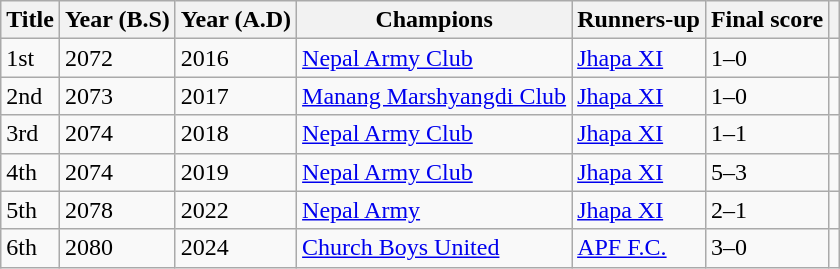<table class="wikitable" wikitable '>
<tr>
<th>Title</th>
<th>Year (B.S)</th>
<th>Year (A.D)</th>
<th>Champions</th>
<th>Runners-up</th>
<th>Final score</th>
<th></th>
</tr>
<tr>
<td>1st</td>
<td>2072</td>
<td>2016</td>
<td><a href='#'>Nepal Army Club</a></td>
<td><a href='#'>Jhapa XI</a></td>
<td>1–0</td>
<td></td>
</tr>
<tr>
<td>2nd</td>
<td>2073</td>
<td>2017</td>
<td><a href='#'>Manang Marshyangdi Club</a></td>
<td><a href='#'>Jhapa XI</a></td>
<td>1–0</td>
<td></td>
</tr>
<tr>
<td>3rd</td>
<td>2074</td>
<td>2018</td>
<td><a href='#'>Nepal Army Club</a></td>
<td><a href='#'>Jhapa XI</a></td>
<td>1–1<br></td>
<td></td>
</tr>
<tr>
<td>4th</td>
<td>2074</td>
<td>2019</td>
<td><a href='#'>Nepal Army Club</a></td>
<td><a href='#'>Jhapa XI</a></td>
<td>5–3</td>
<td></td>
</tr>
<tr>
<td>5th</td>
<td>2078</td>
<td>2022</td>
<td><a href='#'>Nepal Army</a></td>
<td><a href='#'>Jhapa XI</a></td>
<td>2–1</td>
<td></td>
</tr>
<tr>
<td>6th</td>
<td>2080</td>
<td>2024</td>
<td><a href='#'>Church Boys United</a></td>
<td><a href='#'>APF F.C.</a></td>
<td>3–0</td>
<td></td>
</tr>
</table>
